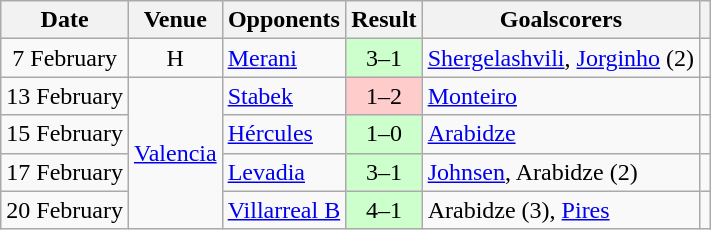<table class="wikitable sortable plainrowheaders" style="text-align:center;">
<tr>
<th scope=col>Date</th>
<th scope=col>Venue</th>
<th scope=col>Opponents</th>
<th scope=col>Result</th>
<th scope=col>Goalscorers</th>
<th scope=col class=unsortable></th>
</tr>
<tr>
<td>7 February</td>
<td>H</td>
<td align=left><a href='#'>Merani</a></td>
<td style="background:#cfc;">3–1</td>
<td align=left><a href='#'>Shergelashvili</a>, <a href='#'>Jorginho</a> (2)</td>
<td></td>
</tr>
<tr>
<td>13 February</td>
<td rowspan="4"><a href='#'>Valencia</a></td>
<td align=left><a href='#'>Stabek</a></td>
<td style="background:#fcc;">1–2</td>
<td align=left><a href='#'>Monteiro</a></td>
<td></td>
</tr>
<tr>
<td>15 February</td>
<td align=left><a href='#'>Hércules</a></td>
<td style="background:#cfc;">1–0</td>
<td align=left><a href='#'>Arabidze</a></td>
<td></td>
</tr>
<tr>
<td>17 February</td>
<td align=left><a href='#'>Levadia</a></td>
<td style="background:#cfc;">3–1</td>
<td align=left><a href='#'>Johnsen</a>, Arabidze (2)</td>
<td></td>
</tr>
<tr>
<td>20 February</td>
<td align=left><a href='#'>Villarreal B</a></td>
<td style="background:#cfc;">4–1</td>
<td align=left>Arabidze (3), <a href='#'>Pires</a></td>
<td></td>
</tr>
</table>
